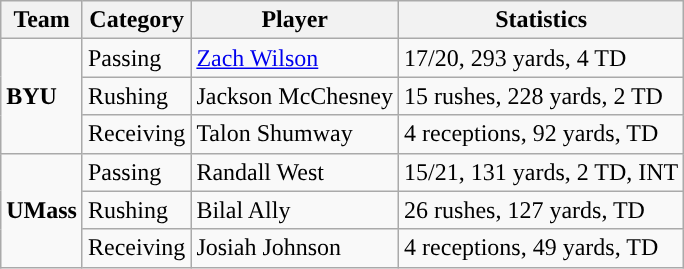<table class="wikitable" style="float: left;">
<tr>
<th>Team</th>
<th>Category</th>
<th>Player</th>
<th>Statistics</th>
</tr>
<tr>
<td rowspan=3><strong>BYU</strong></td>
<td>Passing</td>
<td><a href='#'>Zach Wilson</a></td>
<td>17/20, 293 yards, 4 TD</td>
</tr>
<tr>
<td>Rushing</td>
<td>Jackson McChesney</td>
<td>15 rushes, 228 yards, 2 TD</td>
</tr>
<tr>
<td>Receiving</td>
<td>Talon Shumway</td>
<td>4 receptions, 92 yards, TD</td>
</tr>
<tr>
<td rowspan=3><strong>UMass</strong></td>
<td>Passing</td>
<td>Randall West</td>
<td>15/21, 131 yards, 2 TD, INT</td>
</tr>
<tr>
<td>Rushing</td>
<td>Bilal Ally</td>
<td>26 rushes, 127 yards, TD</td>
</tr>
<tr>
<td>Receiving</td>
<td>Josiah Johnson</td>
<td>4 receptions, 49 yards, TD</td>
</tr>
</table>
